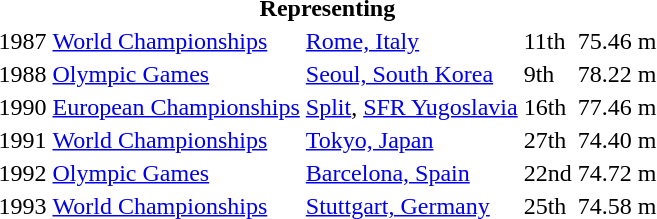<table>
<tr>
<th colspan="5">Representing </th>
</tr>
<tr>
<td>1987</td>
<td><a href='#'>World Championships</a></td>
<td><a href='#'>Rome, Italy</a></td>
<td>11th</td>
<td>75.46 m</td>
</tr>
<tr>
<td>1988</td>
<td><a href='#'>Olympic Games</a></td>
<td><a href='#'>Seoul, South Korea</a></td>
<td>9th</td>
<td>78.22 m</td>
</tr>
<tr>
<td>1990</td>
<td><a href='#'>European Championships</a></td>
<td><a href='#'>Split</a>, <a href='#'>SFR Yugoslavia</a></td>
<td>16th</td>
<td>77.46 m</td>
</tr>
<tr>
<td>1991</td>
<td><a href='#'>World Championships</a></td>
<td><a href='#'>Tokyo, Japan</a></td>
<td>27th</td>
<td>74.40 m</td>
</tr>
<tr>
<td>1992</td>
<td><a href='#'>Olympic Games</a></td>
<td><a href='#'>Barcelona, Spain</a></td>
<td>22nd</td>
<td>74.72 m</td>
</tr>
<tr>
<td>1993</td>
<td><a href='#'>World Championships</a></td>
<td><a href='#'>Stuttgart, Germany</a></td>
<td>25th</td>
<td>74.58 m</td>
</tr>
</table>
